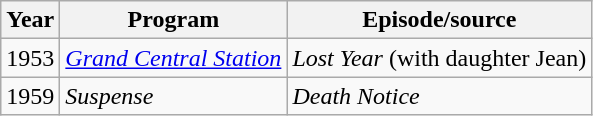<table class="wikitable sortable">
<tr>
<th>Year</th>
<th>Program</th>
<th>Episode/source</th>
</tr>
<tr>
<td>1953</td>
<td><em><a href='#'>Grand Central Station</a></em></td>
<td><em>Lost Year</em> (with daughter Jean)</td>
</tr>
<tr>
<td>1959</td>
<td><em>Suspense</em></td>
<td><em>Death Notice</em></td>
</tr>
</table>
